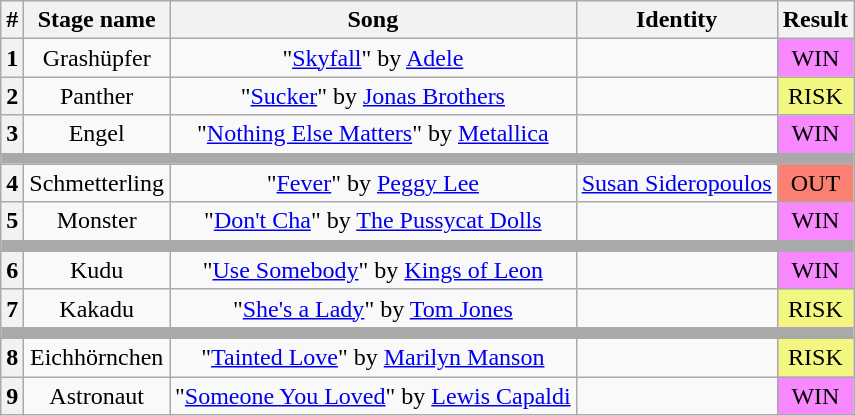<table class="wikitable plainrowheaders" style="text-align: center;">
<tr>
<th>#</th>
<th>Stage name</th>
<th>Song</th>
<th>Identity</th>
<th>Result</th>
</tr>
<tr>
<th>1</th>
<td>Grashüpfer</td>
<td>"<a href='#'>Skyfall</a>" by <a href='#'>Adele</a></td>
<td></td>
<td bgcolor=#F888FD>WIN</td>
</tr>
<tr>
<th>2</th>
<td>Panther</td>
<td>"<a href='#'>Sucker</a>" by <a href='#'>Jonas Brothers</a></td>
<td></td>
<td bgcolor="#F3F781">RISK</td>
</tr>
<tr>
<th>3</th>
<td>Engel</td>
<td>"<a href='#'>Nothing Else Matters</a>" by <a href='#'>Metallica</a></td>
<td></td>
<td bgcolor=#F888FD>WIN</td>
</tr>
<tr>
<td colspan="5" style="background:darkgray"></td>
</tr>
<tr>
<th>4</th>
<td>Schmetterling</td>
<td>"<a href='#'>Fever</a>" by <a href='#'>Peggy Lee</a></td>
<td><a href='#'>Susan Sideropoulos</a></td>
<td bgcolor=salmon>OUT</td>
</tr>
<tr>
<th>5</th>
<td>Monster</td>
<td>"<a href='#'>Don't Cha</a>" by <a href='#'>The Pussycat Dolls</a></td>
<td></td>
<td bgcolor=#F888FD>WIN</td>
</tr>
<tr>
<td colspan="5" style="background:darkgray"></td>
</tr>
<tr>
<th>6</th>
<td>Kudu</td>
<td>"<a href='#'>Use Somebody</a>" by <a href='#'>Kings of Leon</a></td>
<td></td>
<td bgcolor=#F888FD>WIN</td>
</tr>
<tr>
<th>7</th>
<td>Kakadu</td>
<td>"<a href='#'>She's a Lady</a>" by <a href='#'>Tom Jones</a></td>
<td></td>
<td bgcolor="#F3F781">RISK</td>
</tr>
<tr>
<td colspan="5" style="background:darkgray"></td>
</tr>
<tr>
<th>8</th>
<td>Eichhörnchen</td>
<td>"<a href='#'>Tainted Love</a>" by <a href='#'>Marilyn Manson</a></td>
<td></td>
<td bgcolor="#F3F781">RISK</td>
</tr>
<tr>
<th>9</th>
<td>Astronaut</td>
<td>"<a href='#'>Someone You Loved</a>" by <a href='#'>Lewis Capaldi</a></td>
<td></td>
<td bgcolor=#F888FD>WIN</td>
</tr>
</table>
